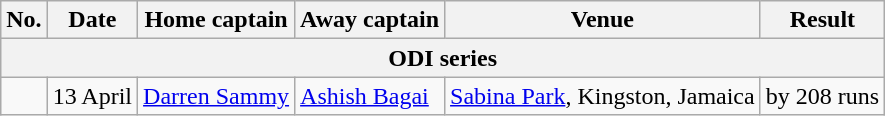<table class="wikitable">
<tr>
<th>No.</th>
<th>Date</th>
<th>Home captain</th>
<th>Away captain</th>
<th>Venue</th>
<th>Result</th>
</tr>
<tr>
<th colspan="9">ODI series</th>
</tr>
<tr>
<td></td>
<td>13 April</td>
<td><a href='#'>Darren Sammy</a></td>
<td><a href='#'>Ashish Bagai</a></td>
<td><a href='#'>Sabina Park</a>, Kingston, Jamaica</td>
<td> by 208 runs</td>
</tr>
</table>
